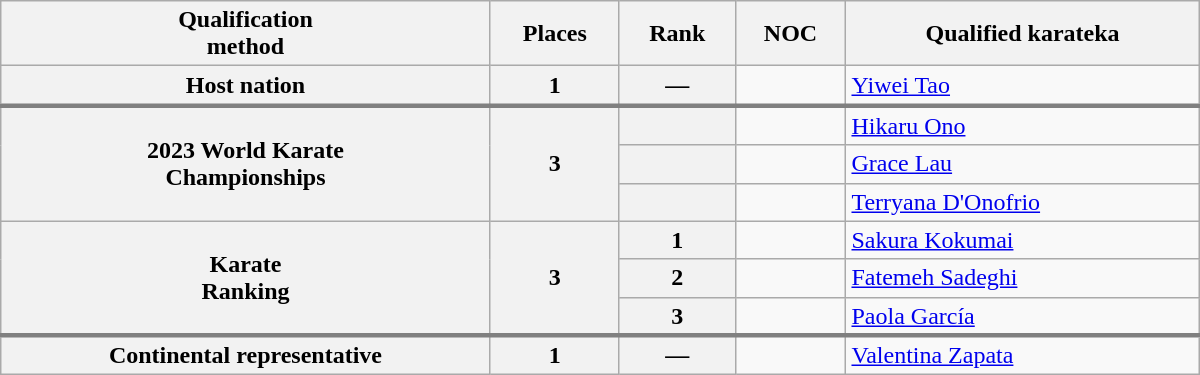<table class="wikitable" width=800>
<tr>
<th>Qualification<br>method</th>
<th>Places</th>
<th>Rank</th>
<th>NOC</th>
<th>Qualified karateka</th>
</tr>
<tr style="border-bottom: 3px solid grey;">
<th>Host nation</th>
<th>1</th>
<th>—</th>
<td></td>
<td><a href='#'>Yiwei Tao</a></td>
</tr>
<tr>
<th rowspan=3>2023 World Karate<br>Championships</th>
<th rowspan=3>3</th>
<th></th>
<td></td>
<td><a href='#'>Hikaru Ono</a></td>
</tr>
<tr>
<th></th>
<td></td>
<td><a href='#'>Grace Lau</a></td>
</tr>
<tr>
<th></th>
<td></td>
<td><a href='#'>Terryana D'Onofrio</a></td>
</tr>
<tr>
<th rowspan=3>Karate<br>Ranking</th>
<th rowspan=3>3</th>
<th>1</th>
<td></td>
<td><a href='#'>Sakura Kokumai</a></td>
</tr>
<tr>
<th>2</th>
<td></td>
<td><a href='#'>Fatemeh Sadeghi</a></td>
</tr>
<tr>
<th>3</th>
<td></td>
<td><a href='#'>Paola García</a></td>
</tr>
<tr>
</tr>
<tr style="border-top: 3px solid grey;">
<th rowspan=5>Continental representative</th>
<th>1</th>
<th>—</th>
<td></td>
<td><a href='#'>Valentina Zapata</a></td>
</tr>
</table>
